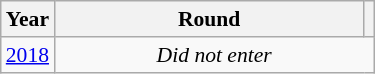<table class="wikitable" style="text-align: center; font-size:90%">
<tr>
<th>Year</th>
<th style="width:200px">Round</th>
<th></th>
</tr>
<tr>
<td><a href='#'>2018</a></td>
<td colspan="2"><em>Did not enter</em></td>
</tr>
</table>
